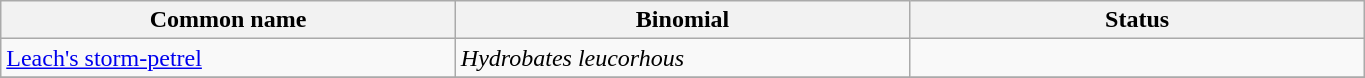<table width=72% class="wikitable">
<tr>
<th width=24%>Common name</th>
<th width=24%>Binomial</th>
<th width=24%>Status</th>
</tr>
<tr>
<td><a href='#'>Leach's storm-petrel</a></td>
<td><em>Hydrobates leucorhous</em></td>
<td></td>
</tr>
<tr>
</tr>
</table>
